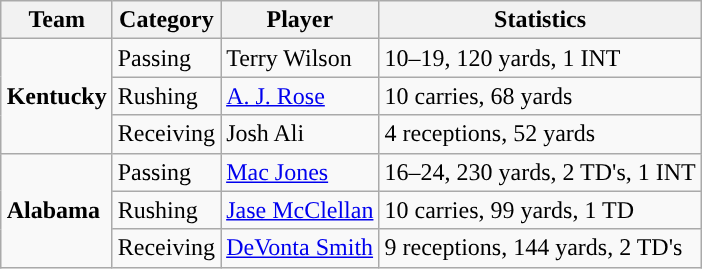<table class="wikitable" style="float: right;">
<tr>
<th>Team</th>
<th>Category</th>
<th>Player</th>
<th>Statistics</th>
</tr>
<tr>
<td rowspan=3><strong>Kentucky</strong></td>
<td>Passing</td>
<td>Terry Wilson</td>
<td>10–19, 120 yards, 1 INT</td>
</tr>
<tr>
<td>Rushing</td>
<td><a href='#'>A. J. Rose</a></td>
<td>10 carries, 68 yards</td>
</tr>
<tr>
<td>Receiving</td>
<td>Josh Ali</td>
<td>4 receptions, 52 yards</td>
</tr>
<tr>
<td rowspan=3><strong>Alabama</strong></td>
<td>Passing</td>
<td><a href='#'>Mac Jones</a></td>
<td>16–24, 230 yards, 2 TD's, 1 INT</td>
</tr>
<tr>
<td>Rushing</td>
<td><a href='#'>Jase McClellan</a></td>
<td>10 carries, 99 yards, 1 TD</td>
</tr>
<tr>
<td>Receiving</td>
<td><a href='#'>DeVonta Smith</a></td>
<td>9 receptions, 144 yards, 2 TD's</td>
</tr>
</table>
